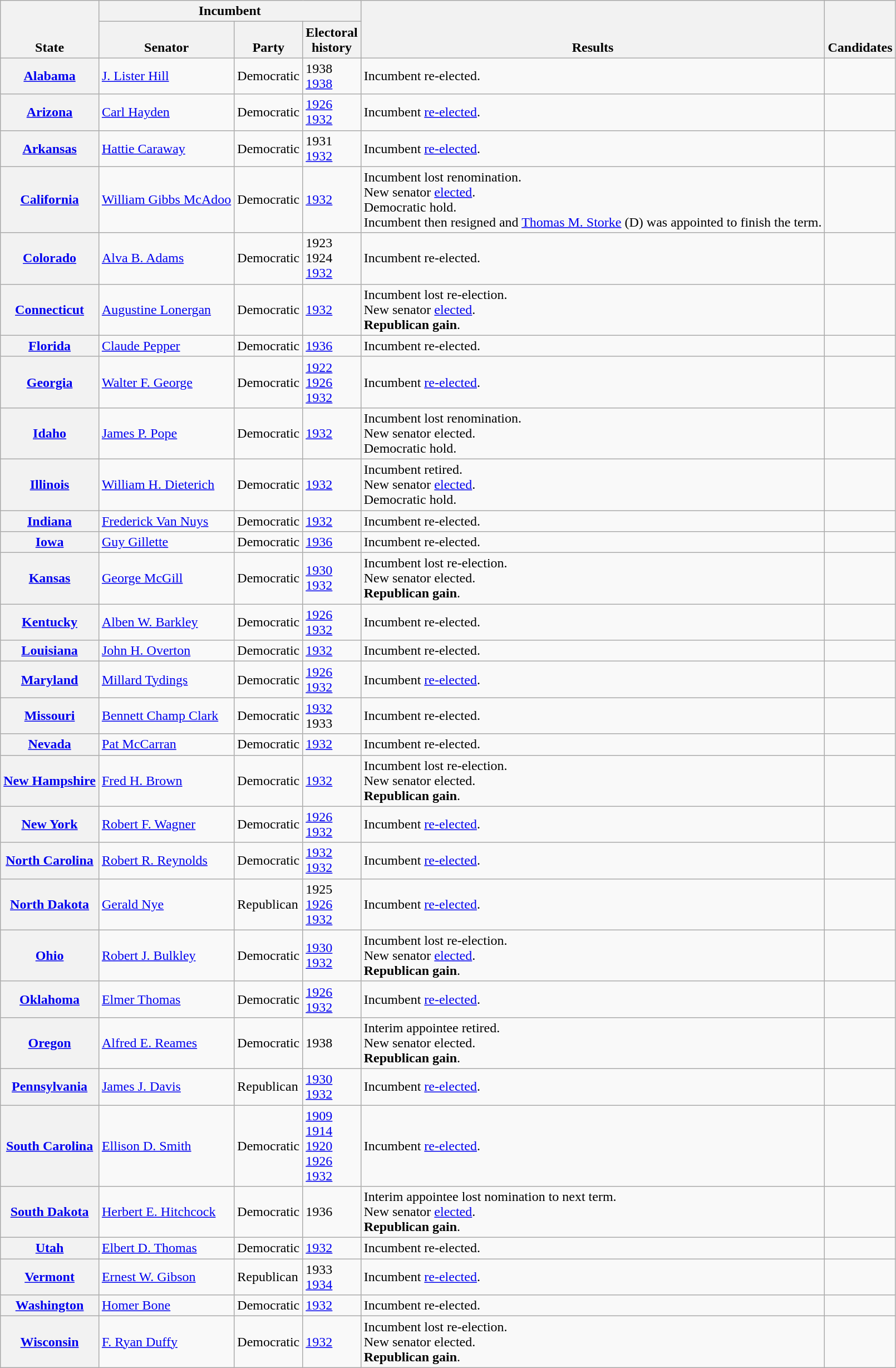<table class=wikitable>
<tr valign=bottom>
<th rowspan=2>State</th>
<th colspan=3>Incumbent</th>
<th rowspan=2>Results</th>
<th rowspan=2>Candidates</th>
</tr>
<tr valign=bottom>
<th>Senator</th>
<th>Party</th>
<th>Electoral<br>history</th>
</tr>
<tr>
<th><a href='#'>Alabama</a></th>
<td><a href='#'>J. Lister Hill</a></td>
<td>Democratic</td>
<td>1938 <br><a href='#'>1938 </a></td>
<td>Incumbent re-elected.</td>
<td nowrap></td>
</tr>
<tr>
<th><a href='#'>Arizona</a></th>
<td><a href='#'>Carl Hayden</a></td>
<td>Democratic</td>
<td><a href='#'>1926</a><br><a href='#'>1932</a></td>
<td>Incumbent <a href='#'>re-elected</a>.</td>
<td nowrap></td>
</tr>
<tr>
<th><a href='#'>Arkansas</a></th>
<td><a href='#'>Hattie Caraway</a></td>
<td>Democratic</td>
<td>1931 <br><a href='#'>1932 </a></td>
<td>Incumbent <a href='#'>re-elected</a>.</td>
<td nowrap></td>
</tr>
<tr>
<th><a href='#'>California</a></th>
<td><a href='#'>William Gibbs McAdoo</a></td>
<td>Democratic</td>
<td><a href='#'>1932</a></td>
<td>Incumbent lost renomination.<br>New senator <a href='#'>elected</a>.<br>Democratic hold.<br>Incumbent then resigned and <a href='#'>Thomas M. Storke</a> (D) was appointed to finish the term.</td>
<td nowrap></td>
</tr>
<tr>
<th><a href='#'>Colorado</a></th>
<td><a href='#'>Alva B. Adams</a></td>
<td>Democratic</td>
<td>1923 <br>1924 <br><a href='#'>1932</a></td>
<td>Incumbent re-elected.</td>
<td nowrap></td>
</tr>
<tr>
<th><a href='#'>Connecticut</a></th>
<td><a href='#'>Augustine Lonergan</a></td>
<td>Democratic</td>
<td><a href='#'>1932</a></td>
<td>Incumbent lost re-election.<br>New senator <a href='#'>elected</a>.<br><strong>Republican gain</strong>.</td>
<td nowrap></td>
</tr>
<tr>
<th><a href='#'>Florida</a></th>
<td><a href='#'>Claude Pepper</a></td>
<td>Democratic</td>
<td><a href='#'>1936 </a></td>
<td>Incumbent re-elected.</td>
<td nowrap></td>
</tr>
<tr>
<th><a href='#'>Georgia</a></th>
<td><a href='#'>Walter F. George</a></td>
<td>Democratic</td>
<td><a href='#'>1922 </a><br><a href='#'>1926</a><br><a href='#'>1932</a></td>
<td>Incumbent <a href='#'>re-elected</a>.</td>
<td nowrap></td>
</tr>
<tr>
<th><a href='#'>Idaho</a></th>
<td><a href='#'>James P. Pope</a></td>
<td>Democratic</td>
<td><a href='#'>1932</a></td>
<td>Incumbent lost renomination.<br>New senator elected.<br>Democratic hold.</td>
<td nowrap></td>
</tr>
<tr>
<th><a href='#'>Illinois</a></th>
<td><a href='#'>William H. Dieterich</a></td>
<td>Democratic</td>
<td><a href='#'>1932</a></td>
<td>Incumbent retired.<br>New senator <a href='#'>elected</a>.<br>Democratic hold.</td>
<td nowrap></td>
</tr>
<tr>
<th><a href='#'>Indiana</a></th>
<td><a href='#'>Frederick Van Nuys</a></td>
<td>Democratic</td>
<td><a href='#'>1932</a></td>
<td>Incumbent re-elected.</td>
<td nowrap><br></td>
</tr>
<tr>
<th><a href='#'>Iowa</a></th>
<td><a href='#'>Guy Gillette</a></td>
<td>Democratic</td>
<td><a href='#'>1936 </a></td>
<td>Incumbent re-elected.</td>
<td nowrap></td>
</tr>
<tr>
<th><a href='#'>Kansas</a></th>
<td><a href='#'>George McGill</a></td>
<td>Democratic</td>
<td><a href='#'>1930 </a><br><a href='#'>1932</a></td>
<td>Incumbent lost re-election.<br>New senator elected.<br><strong>Republican gain</strong>.</td>
<td nowrap></td>
</tr>
<tr>
<th><a href='#'>Kentucky</a></th>
<td><a href='#'>Alben W. Barkley</a></td>
<td>Democratic</td>
<td><a href='#'>1926</a><br><a href='#'>1932</a></td>
<td>Incumbent re-elected.</td>
<td nowrap></td>
</tr>
<tr>
<th><a href='#'>Louisiana</a></th>
<td><a href='#'>John H. Overton</a></td>
<td>Democratic</td>
<td><a href='#'>1932</a></td>
<td>Incumbent re-elected.</td>
<td nowrap></td>
</tr>
<tr>
<th><a href='#'>Maryland</a></th>
<td><a href='#'>Millard Tydings</a></td>
<td>Democratic</td>
<td><a href='#'>1926</a><br><a href='#'>1932</a></td>
<td>Incumbent <a href='#'>re-elected</a>.</td>
<td nowrap></td>
</tr>
<tr>
<th><a href='#'>Missouri</a></th>
<td><a href='#'>Bennett Champ Clark</a></td>
<td>Democratic</td>
<td><a href='#'>1932</a><br>1933 </td>
<td>Incumbent re-elected.</td>
<td nowrap></td>
</tr>
<tr>
<th><a href='#'>Nevada</a></th>
<td><a href='#'>Pat McCarran</a></td>
<td>Democratic</td>
<td><a href='#'>1932</a></td>
<td>Incumbent re-elected.</td>
<td nowrap></td>
</tr>
<tr>
<th><a href='#'>New Hampshire</a></th>
<td><a href='#'>Fred H. Brown</a></td>
<td>Democratic</td>
<td><a href='#'>1932</a></td>
<td>Incumbent lost re-election.<br>New senator elected.<br><strong>Republican gain</strong>.</td>
<td nowrap></td>
</tr>
<tr>
<th><a href='#'>New York</a></th>
<td><a href='#'>Robert F. Wagner</a></td>
<td>Democratic</td>
<td><a href='#'>1926</a><br><a href='#'>1932</a></td>
<td>Incumbent <a href='#'>re-elected</a>.</td>
<td nowrap></td>
</tr>
<tr>
<th><a href='#'>North Carolina</a></th>
<td><a href='#'>Robert R. Reynolds</a></td>
<td>Democratic</td>
<td><a href='#'>1932 </a><br><a href='#'>1932</a></td>
<td>Incumbent <a href='#'>re-elected</a>.</td>
<td nowrap></td>
</tr>
<tr>
<th><a href='#'>North Dakota</a></th>
<td><a href='#'>Gerald Nye</a></td>
<td>Republican</td>
<td>1925 <br><a href='#'>1926 </a><br><a href='#'>1932</a></td>
<td>Incumbent <a href='#'>re-elected</a>.</td>
<td nowrap></td>
</tr>
<tr>
<th><a href='#'>Ohio</a></th>
<td><a href='#'>Robert J. Bulkley</a></td>
<td>Democratic</td>
<td><a href='#'>1930 </a><br><a href='#'>1932</a></td>
<td>Incumbent lost re-election.<br>New senator <a href='#'>elected</a>.<br><strong>Republican gain</strong>.</td>
<td nowrap></td>
</tr>
<tr>
<th><a href='#'>Oklahoma</a></th>
<td><a href='#'>Elmer Thomas</a></td>
<td>Democratic</td>
<td><a href='#'>1926</a><br><a href='#'>1932</a></td>
<td>Incumbent <a href='#'>re-elected</a>.</td>
<td nowrap></td>
</tr>
<tr>
<th><a href='#'>Oregon</a></th>
<td><a href='#'>Alfred E. Reames</a></td>
<td>Democratic</td>
<td>1938 </td>
<td>Interim appointee retired.<br>New senator elected.<br><strong>Republican gain</strong>.</td>
<td nowrap></td>
</tr>
<tr>
<th><a href='#'>Pennsylvania</a></th>
<td><a href='#'>James J. Davis</a></td>
<td>Republican</td>
<td><a href='#'>1930 </a><br><a href='#'>1932</a></td>
<td>Incumbent <a href='#'>re-elected</a>.</td>
<td nowrap></td>
</tr>
<tr>
<th><a href='#'>South Carolina</a></th>
<td><a href='#'>Ellison D. Smith</a></td>
<td>Democratic</td>
<td><a href='#'>1909</a><br><a href='#'>1914</a><br><a href='#'>1920</a><br><a href='#'>1926</a><br><a href='#'>1932</a></td>
<td>Incumbent <a href='#'>re-elected</a>.</td>
<td nowrap></td>
</tr>
<tr>
<th><a href='#'>South Dakota</a></th>
<td><a href='#'>Herbert E. Hitchcock</a></td>
<td>Democratic</td>
<td>1936 </td>
<td>Interim appointee lost nomination to next term.<br>New senator <a href='#'>elected</a>.<br><strong>Republican gain</strong>.</td>
<td nowrap></td>
</tr>
<tr>
<th><a href='#'>Utah</a></th>
<td><a href='#'>Elbert D. Thomas</a></td>
<td>Democratic</td>
<td><a href='#'>1932</a></td>
<td>Incumbent re-elected.</td>
<td nowrap></td>
</tr>
<tr>
<th><a href='#'>Vermont</a></th>
<td><a href='#'>Ernest W. Gibson</a></td>
<td>Republican</td>
<td>1933 <br><a href='#'>1934 </a></td>
<td>Incumbent <a href='#'>re-elected</a>.</td>
<td nowrap></td>
</tr>
<tr>
<th><a href='#'>Washington</a></th>
<td><a href='#'>Homer Bone</a></td>
<td>Democratic</td>
<td><a href='#'>1932</a></td>
<td>Incumbent re-elected.</td>
<td nowrap></td>
</tr>
<tr>
<th><a href='#'>Wisconsin</a></th>
<td><a href='#'>F. Ryan Duffy</a></td>
<td>Democratic</td>
<td><a href='#'>1932</a></td>
<td>Incumbent lost re-election.<br>New senator elected.<br><strong>Republican gain</strong>.</td>
<td nowrap></td>
</tr>
</table>
